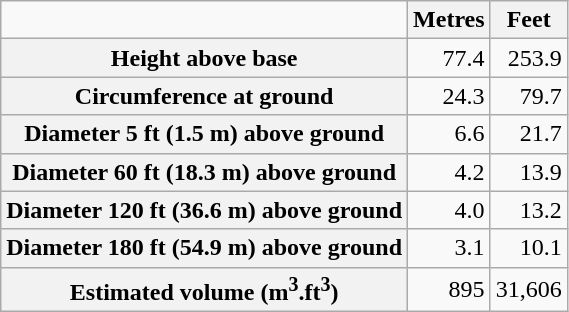<table class="wikitable">
<tr>
<td></td>
<th>Metres</th>
<th>Feet</th>
</tr>
<tr>
<th>Height above base</th>
<td ALIGN="RIGHT">77.4</td>
<td ALIGN="RIGHT">253.9</td>
</tr>
<tr>
<th>Circumference at ground</th>
<td ALIGN="RIGHT">24.3</td>
<td ALIGN="RIGHT">79.7</td>
</tr>
<tr>
<th>Diameter 5 ft (1.5 m) above ground</th>
<td ALIGN="RIGHT">6.6</td>
<td ALIGN="RIGHT">21.7</td>
</tr>
<tr>
<th>Diameter 60 ft (18.3 m) above ground</th>
<td ALIGN="RIGHT">4.2</td>
<td ALIGN="RIGHT">13.9</td>
</tr>
<tr>
<th>Diameter 120 ft (36.6 m) above ground</th>
<td ALIGN="RIGHT">4.0</td>
<td ALIGN="RIGHT">13.2</td>
</tr>
<tr>
<th>Diameter 180 ft (54.9 m) above ground</th>
<td ALIGN="RIGHT">3.1</td>
<td ALIGN="RIGHT">10.1</td>
</tr>
<tr>
<th>Estimated volume (m<sup>3</sup>.ft<sup>3</sup>)</th>
<td align="right">895</td>
<td align="right">31,606</td>
</tr>
</table>
